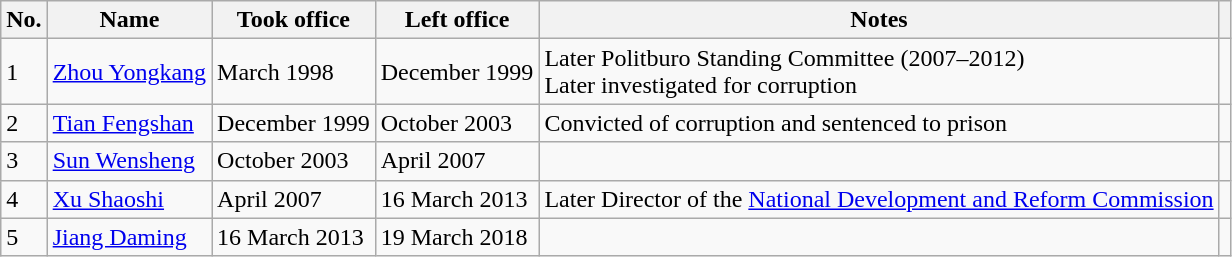<table class="wikitable">
<tr>
<th>No.</th>
<th>Name</th>
<th>Took office</th>
<th>Left office</th>
<th>Notes</th>
<th></th>
</tr>
<tr>
<td>1</td>
<td><a href='#'>Zhou Yongkang</a></td>
<td>March 1998</td>
<td>December 1999</td>
<td>Later Politburo Standing Committee (2007–2012)<br>Later investigated for corruption</td>
<td></td>
</tr>
<tr>
<td>2</td>
<td><a href='#'>Tian Fengshan</a></td>
<td>December 1999</td>
<td>October 2003</td>
<td>Convicted of corruption and sentenced to prison</td>
<td></td>
</tr>
<tr>
<td>3</td>
<td><a href='#'>Sun Wensheng</a></td>
<td>October 2003</td>
<td>April 2007</td>
<td></td>
<td></td>
</tr>
<tr>
<td>4</td>
<td><a href='#'>Xu Shaoshi</a></td>
<td>April 2007</td>
<td>16 March 2013</td>
<td>Later Director of the <a href='#'>National Development and Reform Commission</a></td>
<td></td>
</tr>
<tr>
<td>5</td>
<td><a href='#'>Jiang Daming</a></td>
<td>16 March 2013</td>
<td>19 March 2018</td>
<td></td>
<td></td>
</tr>
</table>
